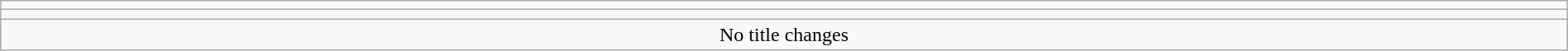<table class="wikitable" style="text-align:center; width:100%;">
<tr>
<td colspan=5></td>
</tr>
<tr>
<td colspan=5><strong></strong></td>
</tr>
<tr>
<td colspan="5">No title changes</td>
</tr>
</table>
